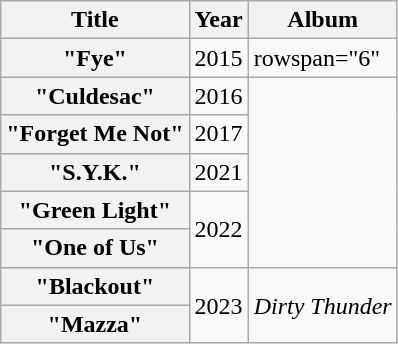<table class="wikitable plainrowheaders">
<tr>
<th scope="col">Title</th>
<th scope="col">Year</th>
<th scope="col">Album</th>
</tr>
<tr>
<th scope="row">"Fye"</th>
<td>2015</td>
<td>rowspan="6" </td>
</tr>
<tr>
<th scope="row">"Culdesac"</th>
<td>2016</td>
</tr>
<tr>
<th scope="row">"Forget Me Not"</th>
<td>2017</td>
</tr>
<tr>
<th scope="row">"S.Y.K."<br></th>
<td>2021</td>
</tr>
<tr>
<th scope="row">"Green Light"</th>
<td rowspan="2">2022</td>
</tr>
<tr>
<th scope="row">"One of Us"</th>
</tr>
<tr>
<th scope="row">"Blackout"</th>
<td rowspan="2">2023</td>
<td rowspan="2"><em>Dirty Thunder</em></td>
</tr>
<tr>
<th scope="row">"Mazza"<br></th>
</tr>
</table>
